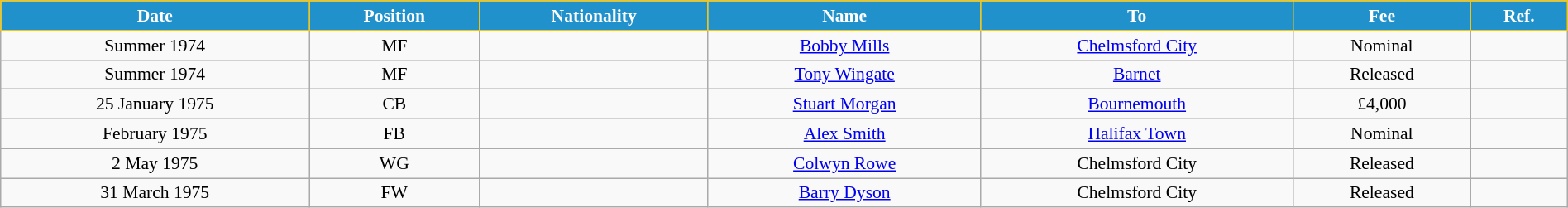<table class="wikitable" style="text-align:center; font-size:90%; width:100%;">
<tr>
<th style="background:#2191CC; color:white; border:1px solid #F7C408; text-align:center;">Date</th>
<th style="background:#2191CC; color:white; border:1px solid #F7C408; text-align:center;">Position</th>
<th style="background:#2191CC; color:white; border:1px solid #F7C408; text-align:center;">Nationality</th>
<th style="background:#2191CC; color:white; border:1px solid #F7C408; text-align:center;">Name</th>
<th style="background:#2191CC; color:white; border:1px solid #F7C408; text-align:center;">To</th>
<th style="background:#2191CC; color:white; border:1px solid #F7C408; text-align:center;">Fee</th>
<th style="background:#2191CC; color:white; border:1px solid #F7C408; text-align:center;">Ref.</th>
</tr>
<tr>
<td>Summer 1974</td>
<td>MF</td>
<td></td>
<td><a href='#'>Bobby Mills</a></td>
<td> <a href='#'>Chelmsford City</a></td>
<td>Nominal</td>
<td></td>
</tr>
<tr>
<td>Summer 1974</td>
<td>MF</td>
<td></td>
<td><a href='#'>Tony Wingate</a></td>
<td> <a href='#'>Barnet</a></td>
<td>Released</td>
<td></td>
</tr>
<tr>
<td>25 January 1975</td>
<td>CB</td>
<td></td>
<td><a href='#'>Stuart Morgan</a></td>
<td> <a href='#'>Bournemouth</a></td>
<td>£4,000</td>
<td></td>
</tr>
<tr>
<td>February 1975</td>
<td>FB</td>
<td></td>
<td><a href='#'>Alex Smith</a></td>
<td> <a href='#'>Halifax Town</a></td>
<td>Nominal</td>
<td></td>
</tr>
<tr>
<td>2 May 1975</td>
<td>WG</td>
<td></td>
<td><a href='#'>Colwyn Rowe</a></td>
<td> Chelmsford City</td>
<td>Released</td>
<td></td>
</tr>
<tr>
<td>31 March 1975</td>
<td>FW</td>
<td></td>
<td><a href='#'>Barry Dyson</a></td>
<td> Chelmsford City</td>
<td>Released</td>
<td></td>
</tr>
</table>
